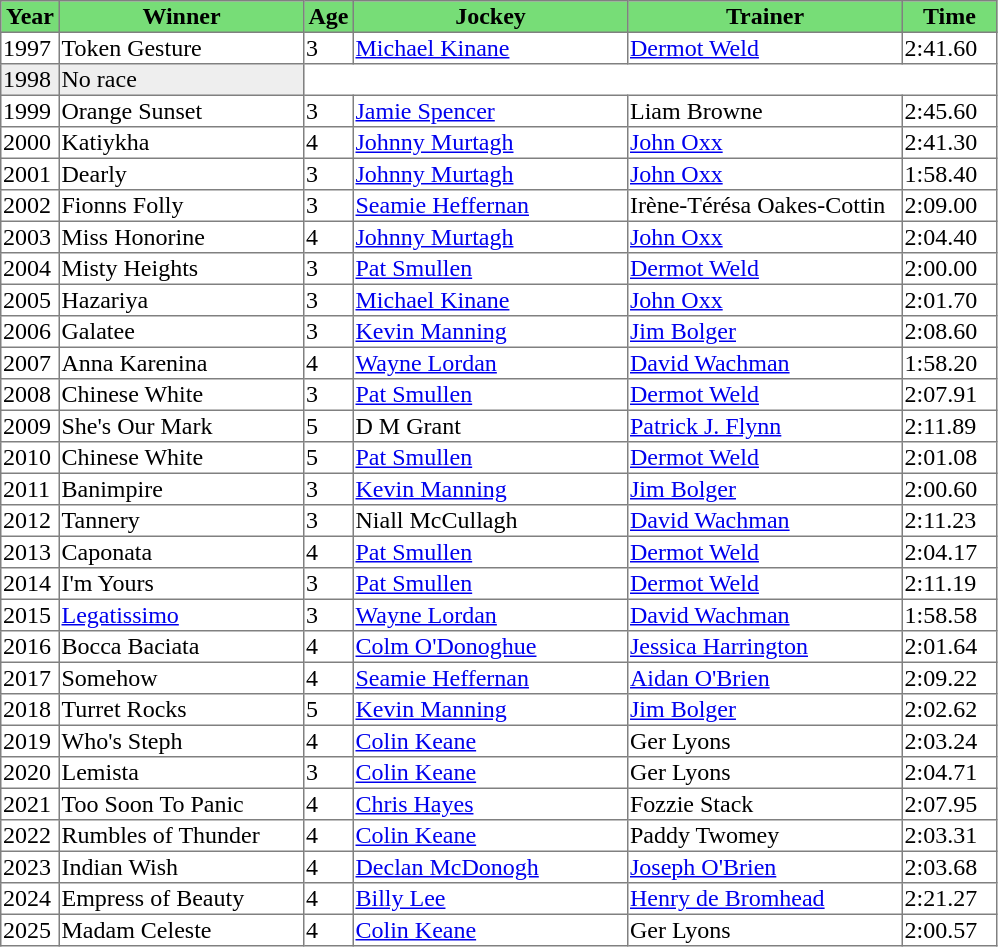<table class = "sortable" | border="1" style="border-collapse: collapse">
<tr bgcolor="#77dd77" align="center">
<th style="width:36px"><strong>Year</strong></th>
<th style="width:160px"><strong>Winner</strong></th>
<th style="width:30px"><strong>Age</strong></th>
<th style="width:180px"><strong>Jockey</strong></th>
<th style="width:180px"><strong>Trainer</strong></th>
<th style="width:60px"><strong>Time</strong></th>
</tr>
<tr>
<td>1997</td>
<td>Token Gesture</td>
<td>3</td>
<td><a href='#'>Michael Kinane</a></td>
<td><a href='#'>Dermot Weld</a></td>
<td>2:41.60</td>
</tr>
<tr bgcolor="#eeeeee">
<td>1998<td>No race</td></td>
</tr>
<tr>
<td>1999</td>
<td>Orange Sunset</td>
<td>3</td>
<td><a href='#'>Jamie Spencer</a></td>
<td>Liam Browne</td>
<td>2:45.60</td>
</tr>
<tr>
<td>2000</td>
<td>Katiykha</td>
<td>4</td>
<td><a href='#'>Johnny Murtagh</a></td>
<td><a href='#'>John Oxx</a></td>
<td>2:41.30</td>
</tr>
<tr>
<td>2001</td>
<td>Dearly</td>
<td>3</td>
<td><a href='#'>Johnny Murtagh</a></td>
<td><a href='#'>John Oxx</a></td>
<td>1:58.40</td>
</tr>
<tr>
<td>2002</td>
<td>Fionns Folly</td>
<td>3</td>
<td><a href='#'>Seamie Heffernan</a></td>
<td>Irène-Térésa Oakes-Cottin</td>
<td>2:09.00</td>
</tr>
<tr>
<td>2003</td>
<td>Miss Honorine</td>
<td>4</td>
<td><a href='#'>Johnny Murtagh</a></td>
<td><a href='#'>John Oxx</a></td>
<td>2:04.40</td>
</tr>
<tr>
<td>2004</td>
<td>Misty Heights</td>
<td>3</td>
<td><a href='#'>Pat Smullen</a></td>
<td><a href='#'>Dermot Weld</a></td>
<td>2:00.00</td>
</tr>
<tr>
<td>2005</td>
<td>Hazariya</td>
<td>3</td>
<td><a href='#'>Michael Kinane</a></td>
<td><a href='#'>John Oxx</a></td>
<td>2:01.70</td>
</tr>
<tr>
<td>2006</td>
<td>Galatee</td>
<td>3</td>
<td><a href='#'>Kevin Manning</a></td>
<td><a href='#'>Jim Bolger</a></td>
<td>2:08.60</td>
</tr>
<tr>
<td>2007</td>
<td>Anna Karenina</td>
<td>4</td>
<td><a href='#'>Wayne Lordan</a></td>
<td><a href='#'>David Wachman</a></td>
<td>1:58.20</td>
</tr>
<tr>
<td>2008</td>
<td>Chinese White</td>
<td>3</td>
<td><a href='#'>Pat Smullen</a></td>
<td><a href='#'>Dermot Weld</a></td>
<td>2:07.91</td>
</tr>
<tr>
<td>2009</td>
<td>She's Our Mark</td>
<td>5</td>
<td>D M Grant</td>
<td><a href='#'>Patrick J. Flynn</a></td>
<td>2:11.89</td>
</tr>
<tr>
<td>2010</td>
<td>Chinese White</td>
<td>5</td>
<td><a href='#'>Pat Smullen</a></td>
<td><a href='#'>Dermot Weld</a></td>
<td>2:01.08</td>
</tr>
<tr>
<td>2011</td>
<td>Banimpire</td>
<td>3</td>
<td><a href='#'>Kevin Manning</a></td>
<td><a href='#'>Jim Bolger</a></td>
<td>2:00.60</td>
</tr>
<tr>
<td>2012</td>
<td>Tannery</td>
<td>3</td>
<td>Niall McCullagh</td>
<td><a href='#'>David Wachman</a></td>
<td>2:11.23</td>
</tr>
<tr>
<td>2013</td>
<td>Caponata</td>
<td>4</td>
<td><a href='#'>Pat Smullen</a></td>
<td><a href='#'>Dermot Weld</a></td>
<td>2:04.17</td>
</tr>
<tr>
<td>2014</td>
<td>I'm Yours</td>
<td>3</td>
<td><a href='#'>Pat Smullen</a></td>
<td><a href='#'>Dermot Weld</a></td>
<td>2:11.19</td>
</tr>
<tr>
<td>2015</td>
<td><a href='#'>Legatissimo</a></td>
<td>3</td>
<td><a href='#'>Wayne Lordan</a></td>
<td><a href='#'>David Wachman</a></td>
<td>1:58.58</td>
</tr>
<tr>
<td>2016</td>
<td>Bocca Baciata</td>
<td>4</td>
<td><a href='#'>Colm O'Donoghue</a></td>
<td><a href='#'>Jessica Harrington</a></td>
<td>2:01.64</td>
</tr>
<tr>
<td>2017</td>
<td>Somehow</td>
<td>4</td>
<td><a href='#'>Seamie Heffernan</a></td>
<td><a href='#'>Aidan O'Brien</a></td>
<td>2:09.22</td>
</tr>
<tr>
<td>2018</td>
<td>Turret Rocks</td>
<td>5</td>
<td><a href='#'>Kevin Manning</a></td>
<td><a href='#'>Jim Bolger</a></td>
<td>2:02.62</td>
</tr>
<tr>
<td>2019</td>
<td>Who's Steph</td>
<td>4</td>
<td><a href='#'>Colin Keane</a></td>
<td>Ger Lyons</td>
<td>2:03.24</td>
</tr>
<tr>
<td>2020</td>
<td>Lemista</td>
<td>3</td>
<td><a href='#'>Colin Keane</a></td>
<td>Ger Lyons</td>
<td>2:04.71</td>
</tr>
<tr>
<td>2021</td>
<td>Too Soon To Panic</td>
<td>4</td>
<td><a href='#'>Chris Hayes</a></td>
<td>Fozzie Stack</td>
<td>2:07.95</td>
</tr>
<tr>
<td>2022</td>
<td>Rumbles of Thunder</td>
<td>4</td>
<td><a href='#'>Colin Keane</a></td>
<td>Paddy Twomey</td>
<td>2:03.31</td>
</tr>
<tr>
<td>2023</td>
<td>Indian Wish</td>
<td>4</td>
<td><a href='#'>Declan McDonogh</a></td>
<td><a href='#'>Joseph O'Brien</a></td>
<td>2:03.68</td>
</tr>
<tr>
<td>2024</td>
<td>Empress of Beauty</td>
<td>4</td>
<td><a href='#'>Billy Lee</a></td>
<td><a href='#'>Henry de Bromhead</a></td>
<td>2:21.27</td>
</tr>
<tr>
<td>2025</td>
<td>Madam Celeste</td>
<td>4</td>
<td><a href='#'>Colin Keane</a></td>
<td>Ger Lyons</td>
<td>2:00.57</td>
</tr>
</table>
